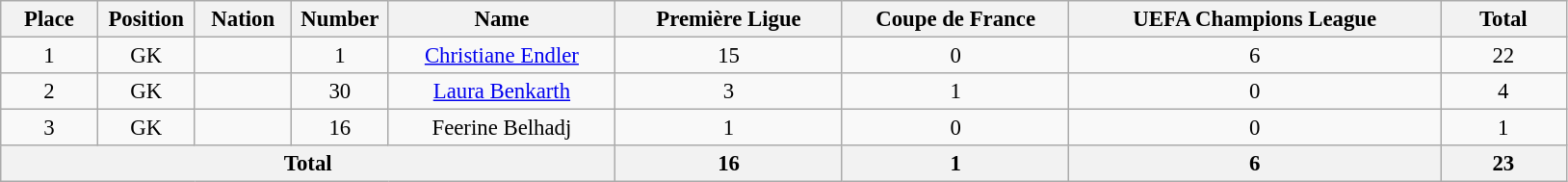<table class="wikitable" style="font-size: 95%; text-align: center;">
<tr>
<th width=60>Place</th>
<th width=60>Position</th>
<th width=60>Nation</th>
<th width=60>Number</th>
<th width=150>Name</th>
<th width=150>Première Ligue</th>
<th width=150>Coupe de France</th>
<th width=250>UEFA Champions League</th>
<th width=80>Total</th>
</tr>
<tr>
<td>1</td>
<td>GK</td>
<td></td>
<td>1</td>
<td><a href='#'>Christiane Endler</a></td>
<td>15</td>
<td>0</td>
<td>6</td>
<td>22</td>
</tr>
<tr>
<td>2</td>
<td>GK</td>
<td></td>
<td>30</td>
<td><a href='#'>Laura Benkarth</a></td>
<td>3</td>
<td>1</td>
<td>0</td>
<td>4</td>
</tr>
<tr>
<td>3</td>
<td>GK</td>
<td></td>
<td>16</td>
<td>Feerine Belhadj</td>
<td>1</td>
<td>0</td>
<td>0</td>
<td>1</td>
</tr>
<tr>
<th colspan=5>Total</th>
<th>16</th>
<th>1</th>
<th>6</th>
<th>23</th>
</tr>
</table>
